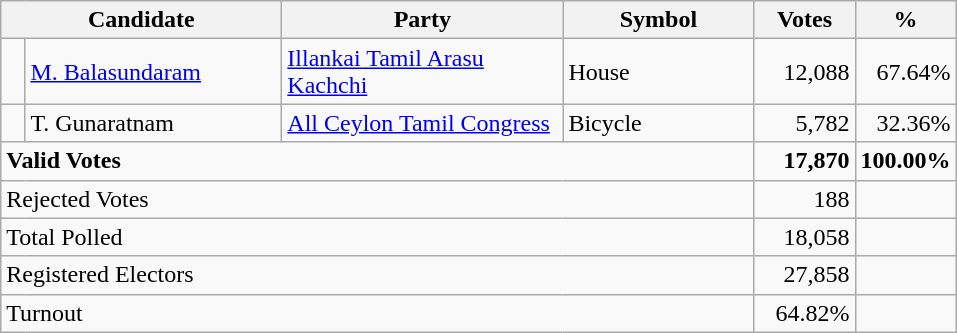<table class="wikitable" border="1" style="text-align:right;">
<tr>
<th align=left colspan=2 width="180">Candidate</th>
<th align=left width="180">Party</th>
<th align=left width="120">Symbol</th>
<th align=left width="60">Votes</th>
<th align=left width="60">%</th>
</tr>
<tr>
<td bgcolor=> </td>
<td align=left><a href='#'>M. Balasundaram</a></td>
<td align=left><a href='#'>Illankai Tamil Arasu Kachchi</a></td>
<td align=left>House</td>
<td>12,088</td>
<td>67.64%</td>
</tr>
<tr>
<td bgcolor=> </td>
<td align=left>T. Gunaratnam</td>
<td align=left><a href='#'>All Ceylon Tamil Congress</a></td>
<td align=left>Bicycle</td>
<td>5,782</td>
<td>32.36%</td>
</tr>
<tr>
<td align=left colspan=4><strong>Valid Votes</strong></td>
<td><strong>17,870</strong></td>
<td><strong>100.00%</strong></td>
</tr>
<tr>
<td align=left colspan=4>Rejected Votes</td>
<td>188</td>
<td></td>
</tr>
<tr>
<td align=left colspan=4>Total Polled</td>
<td>18,058</td>
<td></td>
</tr>
<tr>
<td align=left colspan=4>Registered Electors</td>
<td>27,858</td>
<td></td>
</tr>
<tr>
<td align=left colspan=4>Turnout</td>
<td>64.82%</td>
</tr>
</table>
